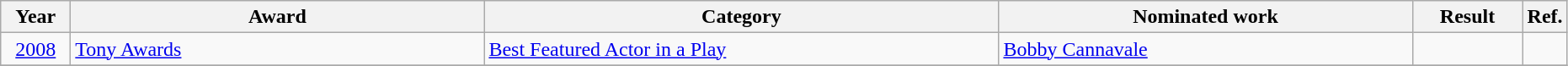<table class=wikitable>
<tr>
<th scope="col" style="width:3em;">Year</th>
<th scope="col" style="width:20em;">Award</th>
<th scope="col" style="width:25em;">Category</th>
<th scope="col" style="width:20em;">Nominated work</th>
<th scope="col" style="width:5em;">Result</th>
<th>Ref.</th>
</tr>
<tr>
<td align=center><a href='#'>2008</a></td>
<td><a href='#'>Tony Awards</a></td>
<td><a href='#'>Best Featured Actor in a Play</a></td>
<td><a href='#'>Bobby Cannavale</a></td>
<td></td>
<td></td>
</tr>
<tr>
</tr>
</table>
